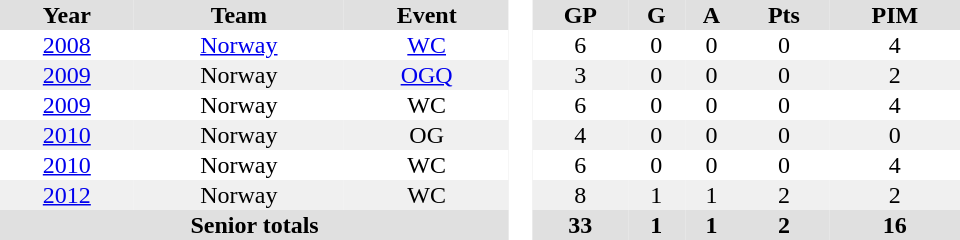<table border="0" cellpadding="1" cellspacing="0" style="text-align:center; width:40em">
<tr ALIGN="center" bgcolor="#e0e0e0">
<th>Year</th>
<th>Team</th>
<th>Event</th>
<th ALIGN="center" rowspan="99" bgcolor="#ffffff"> </th>
<th>GP</th>
<th>G</th>
<th>A</th>
<th>Pts</th>
<th>PIM</th>
</tr>
<tr>
<td><a href='#'>2008</a></td>
<td><a href='#'>Norway</a></td>
<td><a href='#'>WC</a></td>
<td>6</td>
<td>0</td>
<td>0</td>
<td>0</td>
<td>4</td>
</tr>
<tr bgcolor="#f0f0f0">
<td><a href='#'>2009</a></td>
<td>Norway</td>
<td><a href='#'>OGQ</a></td>
<td>3</td>
<td>0</td>
<td>0</td>
<td>0</td>
<td>2</td>
</tr>
<tr>
<td><a href='#'>2009</a></td>
<td>Norway</td>
<td>WC</td>
<td>6</td>
<td>0</td>
<td>0</td>
<td>0</td>
<td>4</td>
</tr>
<tr bgcolor="#f0f0f0">
<td><a href='#'>2010</a></td>
<td>Norway</td>
<td>OG</td>
<td>4</td>
<td>0</td>
<td>0</td>
<td>0</td>
<td>0</td>
</tr>
<tr>
<td><a href='#'>2010</a></td>
<td>Norway</td>
<td>WC</td>
<td>6</td>
<td>0</td>
<td>0</td>
<td>0</td>
<td>4</td>
</tr>
<tr bgcolor="#f0f0f0">
<td><a href='#'>2012</a></td>
<td>Norway</td>
<td>WC</td>
<td>8</td>
<td>1</td>
<td>1</td>
<td>2</td>
<td>2</td>
</tr>
<tr bgcolor="#e0e0e0">
<th colspan="3">Senior totals</th>
<th>33</th>
<th>1</th>
<th>1</th>
<th>2</th>
<th>16</th>
</tr>
</table>
